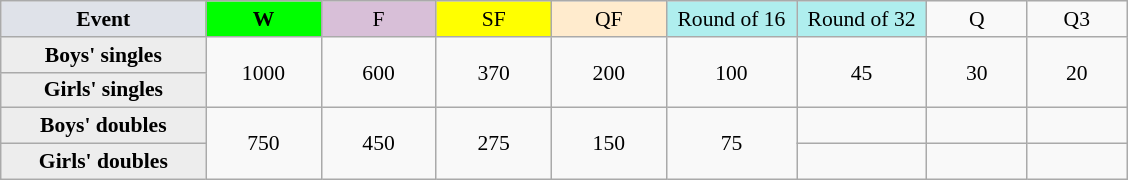<table class=wikitable style="font-size:90%; text-align:center">
<tr>
<th style="width:130px; background:#dfe2e9;">Event</th>
<th style="width:70px; background:lime;">W</th>
<td style="width:70px; background:thistle;">F</td>
<td style="width:70px; background:#ff0;">SF</td>
<td style="width:70px; background:#ffebcd;">QF</td>
<td style="width:80px; background:#afeeee;">Round of 16</td>
<td style="width:80px; background:#afeeee;">Round of 32</td>
<td style="width:60px;">Q</td>
<td style="width:60px;">Q3</td>
</tr>
<tr>
<th style="background:#ededed;">Boys' singles</th>
<td rowspan=2>1000</td>
<td rowspan=2>600</td>
<td rowspan=2>370</td>
<td rowspan=2>200</td>
<td rowspan=2>100</td>
<td rowspan=2>45</td>
<td rowspan=2>30</td>
<td rowspan=2>20</td>
</tr>
<tr>
<th style="background:#ededed;">Girls' singles</th>
</tr>
<tr>
<th style="background:#ededed;">Boys' doubles</th>
<td rowspan=2>750</td>
<td rowspan=2>450</td>
<td rowspan=2>275</td>
<td rowspan=2>150</td>
<td rowspan=2>75</td>
<td></td>
<td></td>
<td></td>
</tr>
<tr>
<th style="background:#ededed;">Girls' doubles</th>
<td></td>
<td></td>
<td></td>
</tr>
</table>
